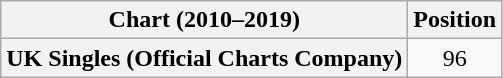<table class="wikitable plainrowheaders" style="text-align:center">
<tr>
<th scope="col">Chart (2010–2019)</th>
<th scope="col">Position</th>
</tr>
<tr>
<th scope="row">UK Singles (Official Charts Company)</th>
<td>96</td>
</tr>
</table>
